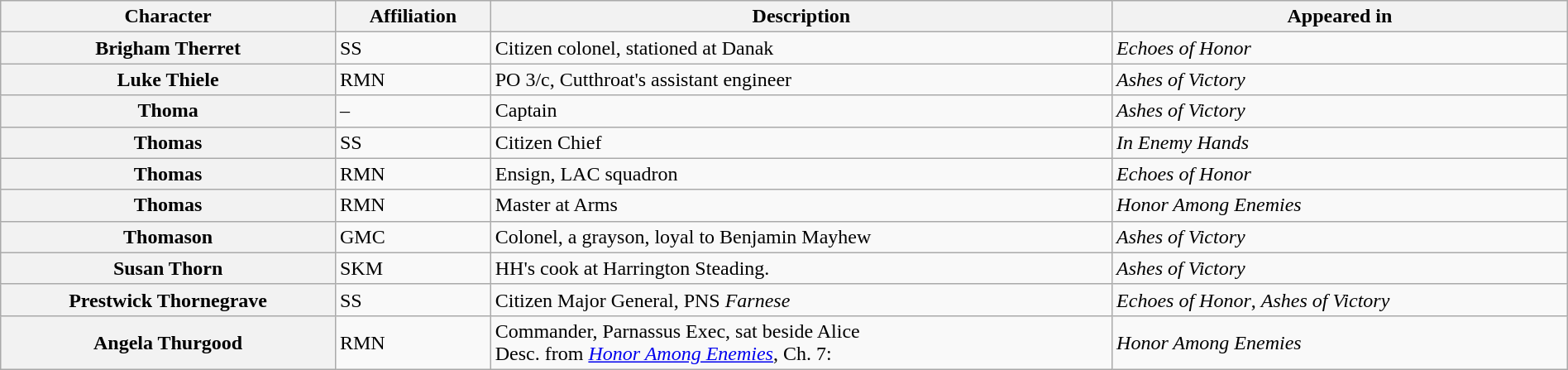<table class="wikitable" style="width: 100%">
<tr>
<th>Character</th>
<th>Affiliation</th>
<th>Description</th>
<th>Appeared in</th>
</tr>
<tr>
<th>Brigham Therret</th>
<td>SS</td>
<td>Citizen colonel, stationed at Danak</td>
<td><em>Echoes of Honor</em></td>
</tr>
<tr>
<th>Luke Thiele</th>
<td>RMN</td>
<td>PO 3/c, Cutthroat's assistant engineer</td>
<td><em>Ashes of Victory</em></td>
</tr>
<tr>
<th>Thoma</th>
<td>–</td>
<td>Captain</td>
<td><em>Ashes of Victory</em></td>
</tr>
<tr>
<th>Thomas</th>
<td>SS</td>
<td>Citizen Chief</td>
<td><em>In Enemy Hands</em></td>
</tr>
<tr>
<th>Thomas</th>
<td>RMN</td>
<td>Ensign, LAC squadron</td>
<td><em>Echoes of Honor</em></td>
</tr>
<tr>
<th>Thomas</th>
<td>RMN</td>
<td>Master at Arms</td>
<td><em>Honor Among Enemies</em></td>
</tr>
<tr>
<th>Thomason</th>
<td>GMC</td>
<td>Colonel, a grayson, loyal to Benjamin Mayhew</td>
<td><em>Ashes of Victory</em></td>
</tr>
<tr>
<th>Susan Thorn</th>
<td>SKM</td>
<td>HH's cook at Harrington Steading.</td>
<td><em>Ashes of Victory</em></td>
</tr>
<tr>
<th>Prestwick Thornegrave</th>
<td>SS</td>
<td>Citizen Major General, PNS <em>Farnese</em></td>
<td><em>Echoes of Honor</em>, <em>Ashes of Victory</em></td>
</tr>
<tr>
<th>Angela Thurgood</th>
<td>RMN</td>
<td>Commander, Parnassus Exec, sat beside Alice<br>Desc. from <em><a href='#'>Honor Among Enemies</a></em>, Ch. 7: </td>
<td><em>Honor Among Enemies</em></td>
</tr>
</table>
